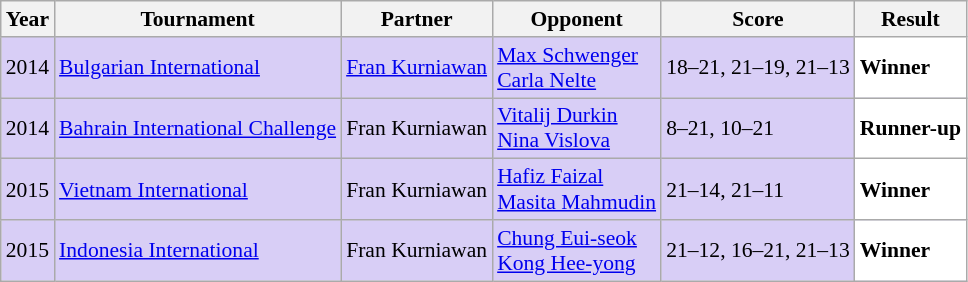<table class="sortable wikitable" style="font-size: 90%;">
<tr>
<th>Year</th>
<th>Tournament</th>
<th>Partner</th>
<th>Opponent</th>
<th>Score</th>
<th>Result</th>
</tr>
<tr style="background:#D8CEF6">
<td align="center">2014</td>
<td align="left"><a href='#'>Bulgarian International</a></td>
<td align="left"> <a href='#'>Fran Kurniawan</a></td>
<td align="left"> <a href='#'>Max Schwenger</a> <br>  <a href='#'>Carla Nelte</a></td>
<td align="left">18–21, 21–19, 21–13</td>
<td style="text-align:left; background:white"> <strong>Winner</strong></td>
</tr>
<tr style="background:#D8CEF6">
<td align="center">2014</td>
<td align="left"><a href='#'>Bahrain International Challenge</a></td>
<td align="left"> Fran Kurniawan</td>
<td align="left"> <a href='#'>Vitalij Durkin</a> <br>  <a href='#'>Nina Vislova</a></td>
<td align="left">8–21, 10–21</td>
<td style="text-align:left; background:white"> <strong>Runner-up</strong></td>
</tr>
<tr style="background:#D8CEF6">
<td align="center">2015</td>
<td align="left"><a href='#'>Vietnam International</a></td>
<td align="left"> Fran Kurniawan</td>
<td align="left"> <a href='#'>Hafiz Faizal</a> <br>  <a href='#'>Masita Mahmudin</a></td>
<td align="left">21–14, 21–11</td>
<td style="text-align:left; background:white"> <strong>Winner</strong></td>
</tr>
<tr style="background:#D8CEF6">
<td align="center">2015</td>
<td align="left"><a href='#'>Indonesia International</a></td>
<td align="left"> Fran Kurniawan</td>
<td align="left"> <a href='#'>Chung Eui-seok</a> <br>  <a href='#'>Kong Hee-yong</a></td>
<td align="left">21–12, 16–21, 21–13</td>
<td style="text-align:left; background:white"> <strong>Winner</strong></td>
</tr>
</table>
